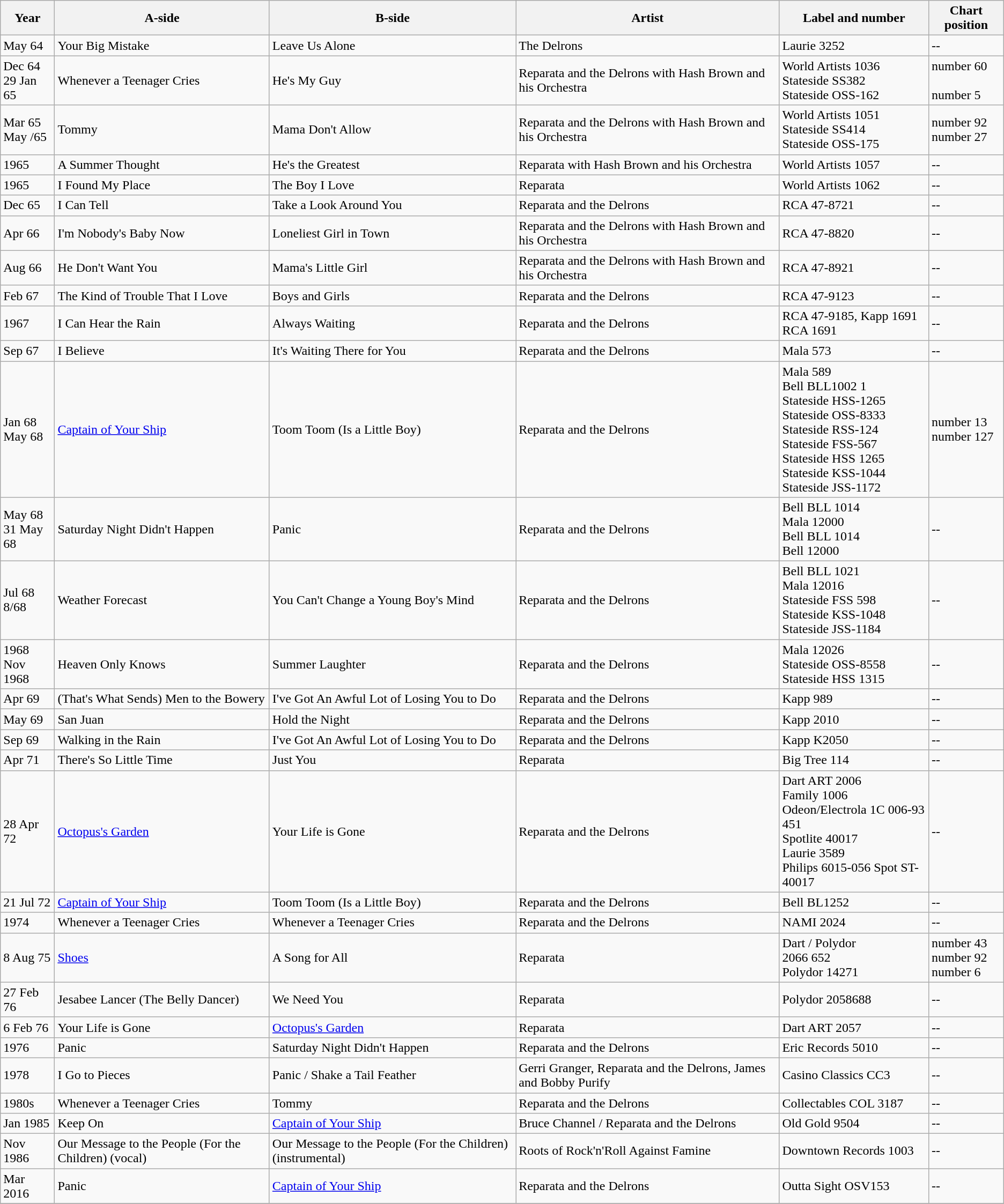<table class="wikitable">
<tr>
<th>Year</th>
<th>A-side</th>
<th>B-side</th>
<th>Artist</th>
<th>Label and number</th>
<th>Chart position</th>
</tr>
<tr>
<td>May 64</td>
<td>Your Big Mistake</td>
<td>Leave Us Alone</td>
<td>The Delrons</td>
<td> Laurie 3252</td>
<td>--</td>
</tr>
<tr>
<td> Dec 64<br>   29 Jan 65</td>
<td>Whenever a Teenager Cries</td>
<td>He's My Guy</td>
<td>Reparata and the Delrons with Hash Brown and his Orchestra</td>
<td> World Artists 1036 <br>  Stateside SS382<br> Stateside OSS-162</td>
<td> number 60 <br>  <br>  number 5</td>
</tr>
<tr>
<td> Mar 65<br>  May /65</td>
<td>Tommy</td>
<td>Mama Don't Allow</td>
<td>Reparata and the Delrons with Hash Brown and his Orchestra</td>
<td>World Artists 1051 <br> Stateside SS414 <br> Stateside OSS-175</td>
<td> number 92 <br>  number 27</td>
</tr>
<tr>
<td>1965</td>
<td>A Summer Thought</td>
<td>He's the Greatest</td>
<td>Reparata with Hash Brown and his Orchestra</td>
<td> World Artists 1057</td>
<td>--</td>
</tr>
<tr>
<td>1965</td>
<td>I Found My Place</td>
<td>The Boy I Love</td>
<td>Reparata</td>
<td> World Artists 1062</td>
<td>--</td>
</tr>
<tr>
<td>Dec 65</td>
<td>I Can Tell</td>
<td>Take a Look Around You</td>
<td>Reparata and the Delrons</td>
<td> RCA 47-8721</td>
<td>--</td>
</tr>
<tr>
<td>Apr 66</td>
<td>I'm Nobody's Baby Now</td>
<td>Loneliest Girl in Town</td>
<td>Reparata and the Delrons with Hash Brown and his Orchestra</td>
<td> RCA 47-8820</td>
<td>--</td>
</tr>
<tr>
<td>Aug 66</td>
<td>He Don't Want You</td>
<td>Mama's Little Girl</td>
<td>Reparata and the Delrons with Hash Brown and his Orchestra</td>
<td> RCA 47-8921</td>
<td>--</td>
</tr>
<tr>
<td>Feb 67</td>
<td>The Kind of Trouble That I Love</td>
<td>Boys and Girls</td>
<td>Reparata and the Delrons</td>
<td> RCA 47-9123</td>
<td>--</td>
</tr>
<tr>
<td>1967</td>
<td>I Can Hear the Rain</td>
<td>Always Waiting</td>
<td>Reparata and the Delrons</td>
<td> RCA 47-9185, Kapp 1691 <br>  RCA 1691</td>
<td>--</td>
</tr>
<tr>
<td>Sep 67</td>
<td>I Believe</td>
<td>It's Waiting There for You</td>
<td>Reparata and the Delrons</td>
<td> Mala 573</td>
<td>--</td>
</tr>
<tr>
<td>Jan 68 <br>  May 68</td>
<td><a href='#'>Captain of Your Ship</a></td>
<td>Toom Toom (Is a Little Boy)</td>
<td>Reparata and the Delrons</td>
<td> Mala 589 <br> Bell BLL1002 1 <br> Stateside HSS-1265<br> Stateside OSS-8333 <br> Stateside RSS-124<br> Stateside FSS-567 <br> Stateside HSS 1265<br> Stateside KSS-1044<br> Stateside JSS-1172</td>
<td> number 13 <br>  number 127</td>
</tr>
<tr>
<td>  May 68 <br> 31 May 68</td>
<td>Saturday Night Didn't Happen</td>
<td>Panic</td>
<td>Reparata and the Delrons</td>
<td> Bell BLL 1014 <br> Mala 12000 <br> Bell BLL 1014<br> Bell 12000</td>
<td>--</td>
</tr>
<tr>
<td> Jul 68 <br> 8/68</td>
<td>Weather Forecast</td>
<td>You Can't Change a Young Boy's Mind</td>
<td>Reparata and the Delrons</td>
<td> Bell BLL 1021 <br> Mala 12016 <br>  Stateside FSS 598<br>  Stateside KSS-1048<br> Stateside JSS-1184</td>
<td>--</td>
</tr>
<tr>
<td>1968<br> Nov 1968</td>
<td>Heaven Only Knows</td>
<td>Summer Laughter</td>
<td>Reparata and the Delrons</td>
<td> Mala 12026 <br> Stateside OSS-8558<br> Stateside HSS 1315</td>
<td>--</td>
</tr>
<tr>
<td>Apr 69</td>
<td>(That's What Sends) Men to the Bowery</td>
<td>I've Got An Awful Lot of Losing You to Do</td>
<td>Reparata and the Delrons</td>
<td> Kapp 989</td>
<td>--</td>
</tr>
<tr>
<td>May 69</td>
<td>San Juan</td>
<td>Hold the Night</td>
<td>Reparata and the Delrons</td>
<td> Kapp 2010</td>
<td>--</td>
</tr>
<tr>
<td>Sep 69</td>
<td>Walking in the Rain</td>
<td>I've Got An Awful Lot of Losing You to Do</td>
<td>Reparata and the Delrons</td>
<td> Kapp K2050</td>
<td>--</td>
</tr>
<tr>
<td>Apr 71</td>
<td>There's So Little Time</td>
<td>Just You</td>
<td>Reparata</td>
<td> Big Tree 114</td>
<td>--</td>
</tr>
<tr>
<td>28 Apr 72<br></td>
<td><a href='#'>Octopus's Garden</a></td>
<td>Your Life is Gone</td>
<td>Reparata and the Delrons</td>
<td> Dart ART 2006<br>  Family 1006 <br> Odeon/Electrola 1C 006-93 451<br>  Spotlite 40017<br>  Laurie 3589<br> Philips 6015-056 Spot ST-40017</td>
<td>--</td>
</tr>
<tr>
<td>21 Jul 72</td>
<td><a href='#'>Captain of Your Ship</a></td>
<td>Toom Toom (Is a Little Boy)</td>
<td>Reparata and the Delrons</td>
<td> Bell BL1252</td>
<td>--</td>
</tr>
<tr>
<td>1974</td>
<td>Whenever a Teenager Cries</td>
<td>Whenever a Teenager Cries</td>
<td>Reparata and the Delrons</td>
<td> NAMI 2024</td>
<td>--</td>
</tr>
<tr>
<td>8 Aug 75</td>
<td><a href='#'>Shoes</a></td>
<td>A Song for All</td>
<td>Reparata</td>
<td> Dart / Polydor<br>2066 652<br> Polydor 14271</td>
<td> number 43<br> number 92<br> number 6</td>
</tr>
<tr>
<td>27 Feb 76</td>
<td>Jesabee Lancer (The Belly Dancer)</td>
<td>We Need You</td>
<td>Reparata</td>
<td> Polydor 2058688</td>
<td>--</td>
</tr>
<tr>
<td>6 Feb 76</td>
<td>Your Life is Gone</td>
<td><a href='#'>Octopus's Garden</a></td>
<td>Reparata</td>
<td> Dart ART 2057</td>
<td>--</td>
</tr>
<tr>
<td>1976</td>
<td>Panic</td>
<td>Saturday Night Didn't Happen</td>
<td>Reparata and the Delrons</td>
<td> Eric Records 5010</td>
<td>--</td>
</tr>
<tr>
<td>1978</td>
<td>I Go to Pieces</td>
<td>Panic / Shake a Tail Feather</td>
<td>Gerri Granger, Reparata and the Delrons, James and Bobby Purify</td>
<td> Casino Classics CC3</td>
<td>--</td>
</tr>
<tr>
<td>1980s</td>
<td>Whenever a Teenager Cries</td>
<td>Tommy</td>
<td>Reparata and the Delrons</td>
<td> Collectables COL 3187</td>
<td>--</td>
</tr>
<tr>
<td>Jan 1985</td>
<td>Keep On</td>
<td><a href='#'>Captain of Your Ship</a></td>
<td>Bruce Channel / Reparata and the Delrons</td>
<td> Old Gold 9504</td>
<td>--</td>
</tr>
<tr>
<td>Nov 1986</td>
<td>Our Message to the People (For the Children) (vocal)</td>
<td>Our Message to the People (For the Children) (instrumental)</td>
<td>Roots of Rock'n'Roll Against Famine</td>
<td> Downtown Records 1003</td>
<td>--</td>
</tr>
<tr>
<td>Mar 2016</td>
<td>Panic</td>
<td><a href='#'>Captain of Your Ship</a></td>
<td>Reparata and the Delrons</td>
<td> Outta Sight OSV153</td>
<td>--</td>
</tr>
<tr>
</tr>
</table>
